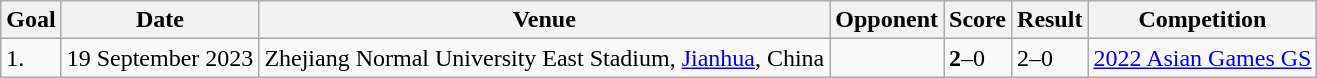<table class="wikitable">
<tr>
<th>Goal</th>
<th>Date</th>
<th>Venue</th>
<th>Opponent</th>
<th>Score</th>
<th>Result</th>
<th>Competition</th>
</tr>
<tr>
<td>1.</td>
<td>19 September 2023</td>
<td>Zhejiang Normal University East Stadium, <a href='#'>Jianhua</a>, China</td>
<td></td>
<td><strong>2</strong>–0</td>
<td>2–0</td>
<td><a href='#'>2022 Asian Games GS</a></td>
</tr>
</table>
